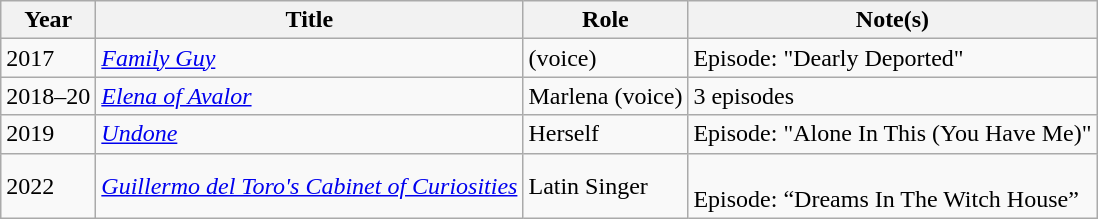<table class="wikitable sortable">
<tr>
<th>Year</th>
<th>Title</th>
<th>Role</th>
<th>Note(s)</th>
</tr>
<tr>
<td>2017</td>
<td><em><a href='#'>Family Guy</a></em></td>
<td>(voice)</td>
<td>Episode: "Dearly Deported"</td>
</tr>
<tr>
<td>2018–20</td>
<td><em><a href='#'>Elena of Avalor</a></em></td>
<td>Marlena (voice)</td>
<td>3 episodes</td>
</tr>
<tr>
<td>2019</td>
<td><em><a href='#'>Undone</a></em></td>
<td>Herself</td>
<td>Episode: "Alone In This (You Have Me)"</td>
</tr>
<tr>
<td>2022</td>
<td><em><a href='#'>Guillermo del Toro's Cabinet of Curiosities</a></em></td>
<td>Latin Singer</td>
<td><br>Episode: “Dreams In The Witch House”</td>
</tr>
</table>
